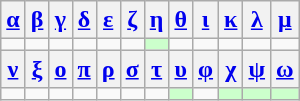<table class="wikitable" style="text-align:center">
<tr>
<th><a href='#'>α</a></th>
<th><a href='#'>β</a></th>
<th><a href='#'>γ</a></th>
<th><a href='#'>δ</a></th>
<th><a href='#'>ε</a></th>
<th><a href='#'>ζ</a></th>
<th><a href='#'>η</a></th>
<th><a href='#'>θ</a></th>
<th><a href='#'>ι</a></th>
<th><a href='#'>κ</a></th>
<th><a href='#'>λ</a></th>
<th><a href='#'>μ</a></th>
</tr>
<tr>
<td></td>
<td></td>
<td></td>
<td></td>
<td></td>
<td></td>
<td bgcolor="#ccffcc"></td>
<td></td>
<td></td>
<td></td>
<td></td>
<td></td>
</tr>
<tr>
<th><a href='#'>ν</a></th>
<th><a href='#'>ξ</a></th>
<th><a href='#'>ο</a></th>
<th><a href='#'>π</a></th>
<th><a href='#'>ρ</a></th>
<th><a href='#'>σ</a></th>
<th><a href='#'>τ</a></th>
<th><a href='#'>υ</a></th>
<th><a href='#'>φ</a></th>
<th><a href='#'>χ</a></th>
<th><a href='#'>ψ</a></th>
<th><a href='#'>ω</a></th>
</tr>
<tr>
<td></td>
<td></td>
<td></td>
<td></td>
<td></td>
<td></td>
<td></td>
<td bgcolor="#ccffcc"></td>
<td></td>
<td bgcolor="#ccffcc"></td>
<td bgcolor="#ccffcc"></td>
<td bgcolor="#ccffcc"></td>
</tr>
</table>
